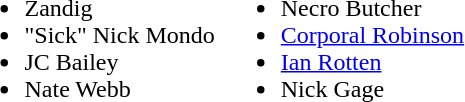<table>
<tr>
<td valign=top><br><ul><li>Zandig</li><li>"Sick" Nick Mondo</li><li>JC Bailey</li><li>Nate Webb</li></ul></td>
<td valign=top><br><ul><li>Necro Butcher</li><li><a href='#'>Corporal Robinson</a></li><li><a href='#'>Ian Rotten</a></li><li>Nick Gage</li></ul></td>
</tr>
</table>
